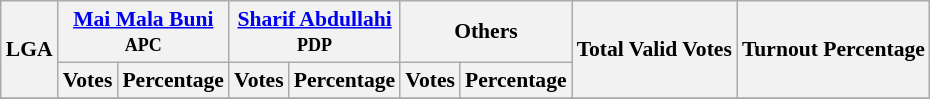<table class="wikitable sortable" style=" font-size: 90%">
<tr>
<th rowspan="2">LGA</th>
<th colspan="2"><a href='#'>Mai Mala Buni</a><br><small>APC</small></th>
<th colspan="2"><a href='#'>Sharif Abdullahi</a><br><small>PDP</small></th>
<th colspan="2">Others</th>
<th rowspan="2">Total Valid Votes</th>
<th rowspan="2">Turnout Percentage</th>
</tr>
<tr>
<th>Votes</th>
<th>Percentage</th>
<th>Votes</th>
<th>Percentage</th>
<th>Votes</th>
<th>Percentage</th>
</tr>
<tr>
</tr>
<tr>
</tr>
<tr>
</tr>
<tr>
</tr>
<tr>
</tr>
<tr>
</tr>
<tr>
</tr>
<tr>
</tr>
<tr>
</tr>
<tr>
</tr>
<tr>
</tr>
<tr>
</tr>
<tr>
</tr>
<tr>
</tr>
<tr>
</tr>
<tr>
</tr>
<tr>
</tr>
<tr>
</tr>
<tr>
</tr>
<tr>
</tr>
</table>
